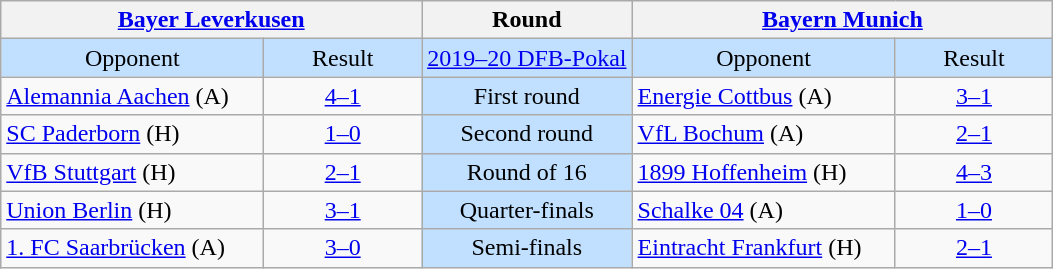<table class="wikitable" style="text-align:center; white-space:nowrap;">
<tr>
<th colspan="2"><a href='#'>Bayer Leverkusen</a></th>
<th>Round</th>
<th colspan="2"><a href='#'>Bayern Munich</a></th>
</tr>
<tr style="background:#C1E0FF;">
<td style="width:25%;">Opponent</td>
<td style="width:15%;">Result</td>
<td><a href='#'>2019–20 DFB-Pokal</a></td>
<td style="width:25%;">Opponent</td>
<td style="width:15%;">Result</td>
</tr>
<tr>
<td style="text-align:left;"><a href='#'>Alemannia Aachen</a> (A)</td>
<td><a href='#'>4–1</a></td>
<td style="background:#C1E0FF;">First round</td>
<td style="text-align:left;"><a href='#'>Energie Cottbus</a> (A)</td>
<td><a href='#'>3–1</a></td>
</tr>
<tr>
<td style="text-align:left;"><a href='#'>SC Paderborn</a> (H)</td>
<td><a href='#'>1–0</a></td>
<td style="background:#C1E0FF;">Second round</td>
<td style="text-align:left;"><a href='#'>VfL Bochum</a> (A)</td>
<td><a href='#'>2–1</a></td>
</tr>
<tr>
<td style="text-align:left;"><a href='#'>VfB Stuttgart</a> (H)</td>
<td><a href='#'>2–1</a></td>
<td style="background:#C1E0FF;">Round of 16</td>
<td style="text-align:left;"><a href='#'>1899 Hoffenheim</a> (H)</td>
<td><a href='#'>4–3</a></td>
</tr>
<tr>
<td style="text-align:left;"><a href='#'>Union Berlin</a> (H)</td>
<td><a href='#'>3–1</a></td>
<td style="background:#C1E0FF;">Quarter-finals</td>
<td style="text-align:left;"><a href='#'>Schalke 04</a> (A)</td>
<td><a href='#'>1–0</a></td>
</tr>
<tr>
<td style="text-align:left;"><a href='#'>1. FC Saarbrücken</a> (A)</td>
<td><a href='#'>3–0</a></td>
<td style="background:#C1E0FF;">Semi-finals</td>
<td style="text-align:left;"><a href='#'>Eintracht Frankfurt</a> (H)</td>
<td><a href='#'>2–1</a></td>
</tr>
</table>
